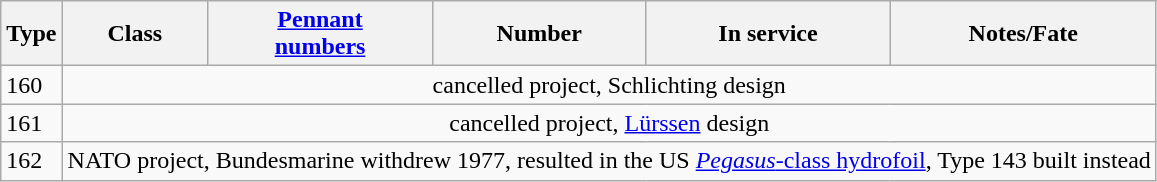<table class="wikitable">
<tr>
<th scope="col">Type</th>
<th scope="col">Class</th>
<th scope="col"><a href='#'>Pennant<br>numbers</a></th>
<th scope="col">Number</th>
<th scope="col">In service</th>
<th scope="col">Notes/Fate</th>
</tr>
<tr>
<td>160</td>
<td colspan="5" style="text-align: center;">cancelled project, Schlichting design</td>
</tr>
<tr>
<td>161</td>
<td colspan="5" style="text-align: center;">cancelled project, <a href='#'>Lürssen</a> design</td>
</tr>
<tr>
<td>162</td>
<td colspan="5" style="text-align: center;">NATO project, Bundesmarine withdrew 1977, resulted in the US <a href='#'><em>Pegasus</em>-class hydrofoil</a>, Type 143 built instead</td>
</tr>
</table>
